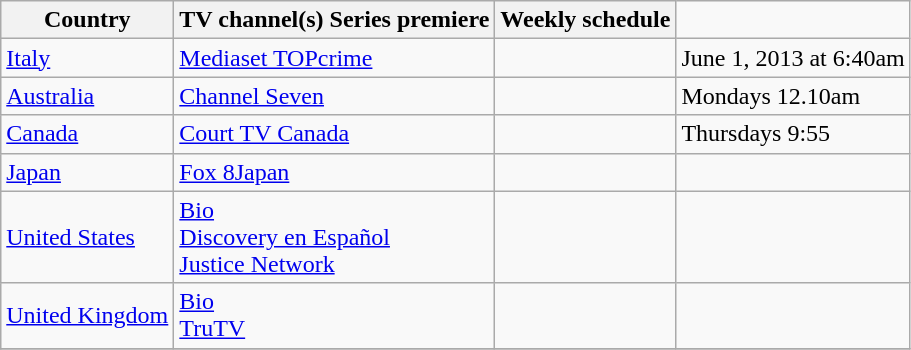<table class="wikitable">
<tr>
<th>Country</th>
<th>TV channel(s) Series premiere</th>
<th>Weekly schedule</th>
</tr>
<tr>
<td> <a href='#'>Italy</a></td>
<td><a href='#'>Mediaset TOPcrime</a></td>
<td></td>
<td>June 1, 2013 at 6:40am</td>
</tr>
<tr>
<td> <a href='#'>Australia</a></td>
<td><a href='#'>Channel Seven</a></td>
<td></td>
<td>Mondays 12.10am</td>
</tr>
<tr>
<td> <a href='#'>Canada</a></td>
<td><a href='#'>Court TV Canada</a></td>
<td></td>
<td>Thursdays 9:55</td>
</tr>
<tr>
<td> <a href='#'>Japan</a></td>
<td><a href='#'>Fox 8Japan</a></td>
<td></td>
<td></td>
</tr>
<tr>
<td> <a href='#'>United States</a></td>
<td><a href='#'>Bio</a><br><a href='#'>Discovery en Español</a><br> <a href='#'>Justice Network</a></td>
<td></td>
<td></td>
</tr>
<tr>
<td> <a href='#'>United Kingdom</a></td>
<td><a href='#'>Bio</a><br> <a href='#'>TruTV</a></td>
<td></td>
<td></td>
</tr>
<tr>
</tr>
</table>
